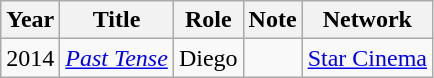<table class="wikitable">
<tr>
<th>Year</th>
<th>Title</th>
<th>Role</th>
<th>Note</th>
<th>Network</th>
</tr>
<tr>
<td>2014</td>
<td><em><a href='#'>Past Tense</a></em></td>
<td>Diego</td>
<td></td>
<td><a href='#'>Star Cinema</a></td>
</tr>
</table>
